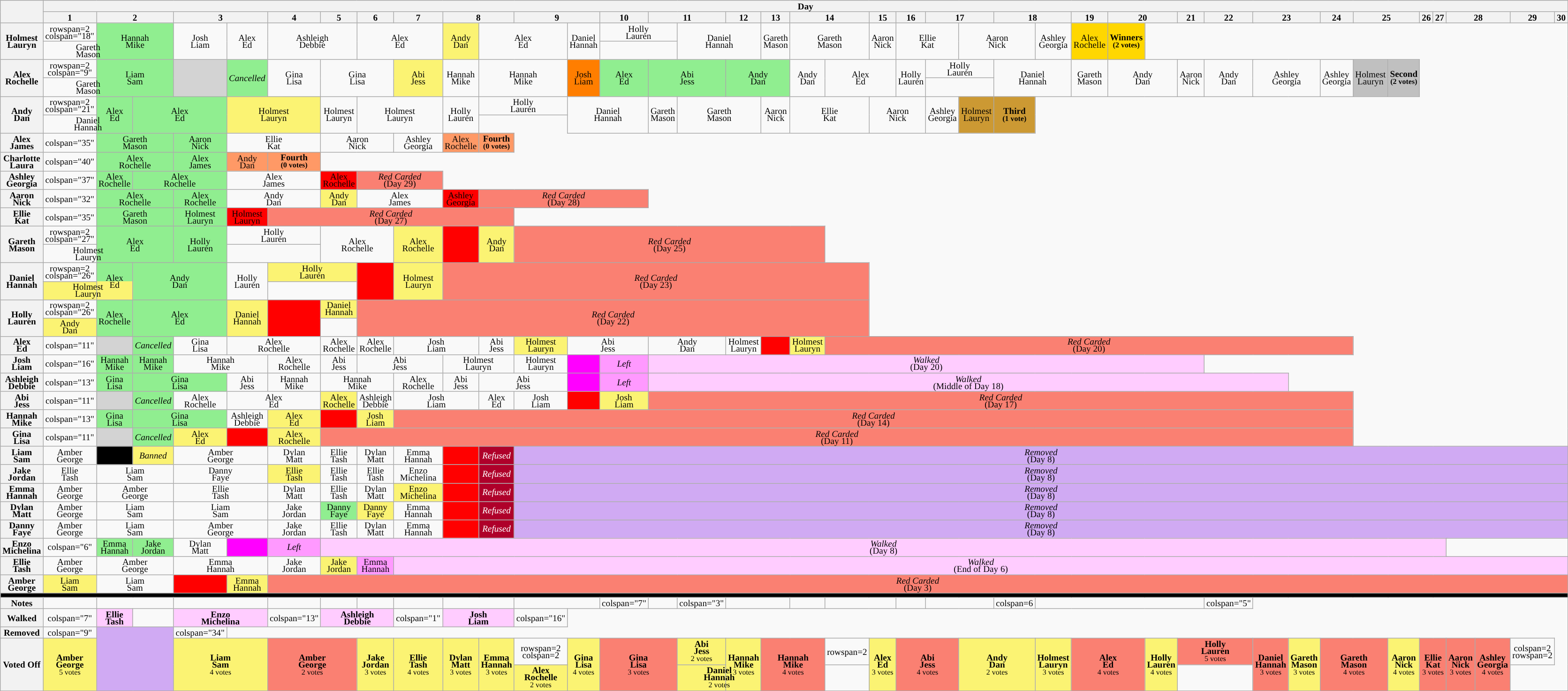<table class="wikitable" style="text-align:center; font-size:80%; line-height:10px;">
<tr>
<th style="width: 10%;" rowspan="2"></th>
<th colspan="45">Day</th>
</tr>
<tr>
<th style="width: 7%;">1</th>
<th colspan=2 style="width: 7%;">2</th>
<th colspan=2 style="width: 7%;">3</th>
<th style="width: 7%;">4</th>
<th style="width: 7%;">5</th>
<th style="width: 7%;">6</th>
<th style="width: 7%;">7</th>
<th colspan=2 style="width: 7%;">8</th>
<th colspan=2 style="width: 7%;">9</th>
<th style="width: 7%;">10</th>
<th colspan=2 style="width: 7%;">11</th>
<th style="width: 7%;">12</th>
<th style="width: 7%;">13</th>
<th colspan=2 style="width: 7%;">14</th>
<th style="width: 7%;">15</th>
<th style="width: 7%;">16</th>
<th colspan=2 style="width: 7%;">17</th>
<th colspan=2 style="width: 7%;">18</th>
<th style="width: 7%;">19</th>
<th colspan=2 style="width: 7%;">20</th>
<th style="width: 7%;">21</th>
<th colspan=2 style="width: 7%;">22</th>
<th colspan=2 style="width: 7%;">23</th>
<th style="width: 7%;">24</th>
<th colspan=2 style="width: 7%;">25</th>
<th style="width: 7%;">26</th>
<th colspan=2 style="width: 7%;">27</th>
<th colspan=2 style="width: 7%;">28</th>
<th style="width: 7%;">29</th>
<th style="width: 7%;" colspan="2">30</th>
</tr>
<tr>
<th rowspan=2>Holmest<br>Lauryn</th>
<td>rowspan=2 colspan="18" </td>
<td rowspan=2 colspan=2 style="background:lightgreen;">Hannah<br>Mike</td>
<td rowspan=2>Josh<br>Liam</td>
<td rowspan=2>Alex<br>Ed</td>
<td rowspan=2 colspan=2>Ashleigh<br>Debbie</td>
<td rowspan=2 colspan=2>Alex<br>Ed</td>
<td rowspan=2 style="background:#fbf373;">Andy<br>Dan</td>
<td rowspan=2 colspan=2>Alex<br>Ed</td>
<td rowspan=2>Daniel<br>Hannah</td>
<td colspan=2>Holly<br>Lauren</td>
<td colspan=2 rowspan=2>Daniel<br>Hannah</td>
<td rowspan=2>Gareth<br>Mason</td>
<td colspan=2 rowspan=2>Gareth<br>Mason</td>
<td rowspan=2>Aaron<br>Nick</td>
<td colspan=2 rowspan=2>Ellie<br>Kat</td>
<td colspan=2 rowspan=2>Aaron<br>Nick</td>
<td rowspan=2>Ashley<br>Georgia</td>
<td style="background:gold;" rowspan=2>Alex<br>Rochelle</td>
<td style="background:gold;" rowspan=2><strong>Winners<br><small>(2 votes)</small></strong></td>
</tr>
<tr>
<td colspan=2>Gareth<br>Mason</td>
</tr>
<tr>
<th rowspan=2>Alex<br>Rochelle</th>
<td>rowspan=2 colspan="9" </td>
<td rowspan=2 colspan="2" style="background:lightgreen;">Liam<br>Sam</td>
<td rowspan=2 style="background:lightgrey;"></td>
<td rowspan=2 style="background:lightgreen;"><em>Cancelled</em></td>
<td rowspan=2>Gina<br>Lisa</td>
<td rowspan=2 colspan=2>Gina<br>Lisa</td>
<td rowspan=2 style="background:#fbf373;">Abi<br>Jess</td>
<td rowspan=2>Hannah<br>Mike</td>
<td rowspan=2 colspan=2>Hannah<br>Mike</td>
<td rowspan=2 style="background:#ff7e00;">Josh<br>Liam</td>
<td rowspan=2 style="background:lightgreen;">Alex<br>Ed</td>
<td rowspan=2 colspan=2 style="background:lightgreen;">Abi<br>Jess</td>
<td rowspan=2 colspan=2 style="background:lightgreen;">Andy<br>Dan</td>
<td rowspan=2>Andy<br>Dan</td>
<td rowspan=2 colspan=2>Alex<br>Ed</td>
<td rowspan=2>Holly<br>Lauren</td>
<td colspan=2>Holly<br>Lauren</td>
<td colspan=2 rowspan=2>Daniel<br>Hannah</td>
<td rowspan=2>Gareth<br>Mason</td>
<td colspan=2 rowspan=2>Andy<br>Dan</td>
<td rowspan=2>Aaron<br>Nick</td>
<td colspan=2 rowspan=2>Andy<br>Dan</td>
<td colspan=2 rowspan=2>Ashley<br>Georgia</td>
<td rowspan=2>Ashley<br>Georgia</td>
<td style="background:silver;" rowspan=2>Holmest<br>Lauryn</td>
<td style="background:silver;" rowspan=2><strong>Second<br><small>(2 votes)</small></strong></td>
</tr>
<tr>
<td colspan=2>Gareth<br>Mason</td>
</tr>
<tr>
<th rowspan=2>Andy<br>Dan</th>
<td>rowspan=2 colspan="21" </td>
<td rowspan=2 style="background:lightgreen;">Alex<br>Ed</td>
<td rowspan=2 colspan=2 style="background:lightgreen;">Alex<br>Ed</td>
<td rowspan=2 colspan=2 style="background:#fbf373;">Holmest<br>Lauryn</td>
<td rowspan=2>Holmest<br>Lauryn</td>
<td rowspan=2 colspan=2>Holmest<br>Lauryn</td>
<td rowspan=2>Holly<br>Lauren</td>
<td colspan=2>Holly<br>Lauren</td>
<td colspan=2 rowspan=2>Daniel<br>Hannah</td>
<td rowspan=2>Gareth<br>Mason</td>
<td colspan=2 rowspan=2>Gareth<br>Mason</td>
<td rowspan=2>Aaron<br>Nick</td>
<td colspan=2 rowspan=2>Ellie<br>Kat</td>
<td colspan=2 rowspan=2>Aaron<br>Nick</td>
<td rowspan=2>Ashley<br>Georgia</td>
<td style="background:#cc9933;" rowspan=2>Holmest<br>Lauryn</td>
<td style="background:#cc9933;" rowspan=2><strong>Third<br><small>(1 vote)</small></strong></td>
</tr>
<tr>
<td colspan=2>Daniel<br>Hannah</td>
</tr>
<tr>
<th>Alex<br>James</th>
<td>colspan="35" </td>
<td colspan=2 style="background:lightgreen;">Gareth<br>Mason</td>
<td style="background:lightgreen;">Aaron<br>Nick</td>
<td colspan=2>Ellie<br>Kat</td>
<td colspan=2>Aaron<br>Nick</td>
<td>Ashley<br>Georgia</td>
<td style="background:#ff9966;">Alex<br>Rochelle</td>
<td style="background:#ff9966;"><strong>Fourth<br><small>(0 votes)</small></strong></td>
</tr>
<tr>
<th>Charlotte<br>Laura</th>
<td>colspan="40" </td>
<td colspan=2 style="background:lightgreen;">Alex<br>Rochelle</td>
<td style="background:lightgreen;">Alex<br>James</td>
<td style="background:#ff9966;">Andy<br>Dan</td>
<td style="background:#ff9966;"><strong>Fourth<br><small>(0 votes)</small></strong></td>
</tr>
<tr>
<th>Ashley<br>Georgia</th>
<td>colspan="37" </td>
<td style="background:lightgreen;">Alex<br>Rochelle</td>
<td colspan=2 style="background:lightgreen;">Alex<br>Rochelle</td>
<td colspan=2>Alex<br>James</td>
<td style="background:red;">Alex<br>Rochelle</td>
<td style="background:#fa8072;" colspan="2"><em>Red Carded</em><br> (Day 29)</td>
</tr>
<tr>
<th>Aaron<br>Nick</th>
<td>colspan="32" </td>
<td colspan=2 style="background:lightgreen;">Alex<br>Rochelle</td>
<td style="background:lightgreen;">Alex<br>Rochelle</td>
<td colspan=2>Andy<br>Dan</td>
<td style="background:#fbf373;">Andy<br>Dan</td>
<td colspan=2>Alex<br>James</td>
<td style="background:red;">Ashley<br>Georgia</td>
<td style="background:#fa8072;" colspan="4"><em>Red Carded</em><br> (Day 28)</td>
</tr>
<tr>
<th>Ellie<br>Kat</th>
<td>colspan="35" </td>
<td colspan=2 style="background:lightgreen;">Gareth<br>Mason</td>
<td style="background:lightgreen;">Holmest<br>Lauryn</td>
<td style="background:red;">Holmest<br>Lauryn</td>
<td style="background:#fa8072;" colspan="6"><em>Red Carded</em><br> (Day 27)</td>
</tr>
<tr>
<th rowspan=2>Gareth<br>Mason</th>
<td>rowspan=2 colspan="27" </td>
<td rowspan=2 colspan=2 style="background:lightgreen;">Alex<br>Ed</td>
<td rowspan=2 style="background:lightgreen;">Holly<br>Lauren</td>
<td colspan=2>Holly<br>Lauren</td>
<td colspan=2 rowspan=2>Alex<br>Rochelle</td>
<td rowspan=2 style="background:#fbf373;">Alex<br>Rochelle</td>
<td rowspan=2 style="background:red;"></td>
<td rowspan=2 style="background:#fbf373;">Andy<br>Dan</td>
<td rowspan=2 style="background:#fa8072;" colspan="8"><em>Red Carded</em><br> (Day 25)</td>
</tr>
<tr>
<td colspan=2>Holmest<br>Lauryn</td>
</tr>
<tr>
<th rowspan=2>Daniel<br>Hannah</th>
<td>rowspan=2 colspan="26" </td>
<td rowspan=2 style="background:lightgreen;">Alex<br>Ed</td>
<td rowspan=2 colspan=2 style="background:lightgreen;">Andy<br>Dan</td>
<td rowspan=2>Holly<br>Lauren</td>
<td colspan=2 style="background:#fbf373;">Holly<br>Lauren</td>
<td rowspan=2 style="background:red;"></td>
<td rowspan=2 style="background:#fbf373;">Holmest<br>Lauryn</td>
<td rowspan=2 style="background:#fa8072;" colspan="11"><em>Red Carded</em><br> (Day 23)</td>
</tr>
<tr>
<td colspan=2 style="background:#fbf373;">Holmest<br>Lauryn</td>
</tr>
<tr>
<th rowspan=2>Holly<br>Lauren</th>
<td>rowspan=2 colspan="26" </td>
<td rowspan=2 style="background:lightgreen;">Alex<br>Rochelle</td>
<td rowspan=2 colspan=2 style="background:lightgreen;">Alex<br>Ed</td>
<td rowspan=2 style="background:#fbf373;">Daniel<br>Hannah</td>
<td rowspan=2 style="background:red"></td>
<td style="background:#fbf373;">Daniel<br>Hannah</td>
<td rowspan=2 style="background:#fa8072;" colspan="13"><em>Red Carded</em><br> (Day 22)</td>
</tr>
<tr>
<td style="background:#fbf373;">Andy<br>Dan</td>
</tr>
<tr>
<th>Alex<br>Ed</th>
<td>colspan="11" </td>
<td style="background:lightgrey;"></td>
<td style="background:lightgreen;"><em>Cancelled</em></td>
<td>Gina<br>Lisa</td>
<td colspan=2>Alex<br>Rochelle</td>
<td>Alex<br>Rochelle</td>
<td>Alex<br>Rochelle</td>
<td colspan=2>Josh<br>Liam</td>
<td>Abi<br>Jess</td>
<td style="background:#fbf373;">Holmest<br>Lauryn</td>
<td colspan=2>Abi<br>Jess</td>
<td colspan=2>Andy<br>Dan</td>
<td>Holmest<br>Lauryn</td>
<td style="background:red"></td>
<td style="background:#fbf373;">Holmest<br>Lauryn</td>
<td style="background:#fa8072;" colspan="16"><em>Red Carded</em><br> (Day 20)</td>
</tr>
<tr>
<th>Josh<br>Liam</th>
<td>colspan="16" </td>
<td style="background:lightgreen;">Hannah<br>Mike</td>
<td style="background:lightgreen;">Hannah<br>Mike</td>
<td colspan=2>Hannah<br>Mike</td>
<td>Alex<br>Rochelle</td>
<td>Abi<br>Jess</td>
<td colspan=2>Abi<br>Jess</td>
<td colspan=2>Holmest<br>Lauryn</td>
<td>Holmest<br>Lauryn</td>
<td style="background:#ff00ff;"></td>
<td style="background:#ff99ff;"><em>Left</em></td>
<td style="background:#ffccff;" colspan="16"><em>Walked</em><br>(Day 20)</td>
</tr>
<tr>
<th>Ashleigh<br>Debbie</th>
<td>colspan="13" </td>
<td style="background:lightgreen;">Gina<br>Lisa</td>
<td colspan=2 style="background:lightgreen;">Gina<br>Lisa</td>
<td>Abi<br>Jess</td>
<td>Hannah<br>Mike</td>
<td colspan=2>Hannah<br>Mike</td>
<td>Alex<br>Rochelle</td>
<td>Abi<br>Jess</td>
<td colspan=2>Abi<br>Jess</td>
<td style="background:#ff00ff;"></td>
<td style="background:#ff99ff;"><em>Left</em></td>
<td style="background:#ffccff;" colspan="19"><em>Walked</em><br>(Middle of Day 18)</td>
</tr>
<tr>
<th>Abi<br>Jess</th>
<td>colspan="11" </td>
<td style="background:lightgrey;"></td>
<td style="background:lightgreen;"><em>Cancelled</em></td>
<td>Alex<br>Rochelle</td>
<td colspan=2>Alex<br>Ed</td>
<td style="background:#fbf373;">Alex<br>Rochelle</td>
<td>Ashleigh<br>Debbie</td>
<td colspan=2>Josh<br>Liam</td>
<td>Alex<br>Ed</td>
<td>Josh<br>Liam</td>
<td style="background:red"></td>
<td style="background:#fbf373;">Josh<br>Liam</td>
<td style="background:#fa8072;" colspan="21"><em>Red Carded</em> <br> (Day 17)</td>
</tr>
<tr>
<th>Hannah<br>Mike</th>
<td>colspan="13" </td>
<td style="background:lightgreen;">Gina<br>Lisa</td>
<td colspan=2 style="background:lightgreen;">Gina<br>Lisa</td>
<td>Ashleigh<br>Debbie</td>
<td style="background:#fbf373;">Alex<br>Ed</td>
<td style="background:red"></td>
<td style="background:#fbf373;">Josh<br>Liam</td>
<td style="background:#fa8072;" colspan="27"><em>Red Carded</em> <br> (Day 14)</td>
</tr>
<tr>
<th>Gina<br>Lisa</th>
<td>colspan="11" </td>
<td style="background:lightgrey;"></td>
<td style="background:lightgreen;"><em>Cancelled</em></td>
<td style="background:#fbf373;">Alex<br>Ed</td>
<td style="background:red"></td>
<td style="background:#fbf373;">Alex<br>Rochelle</td>
<td style="background:#fa8072;" colspan="29"><em>Red Carded</em><br>(Day 11)</td>
</tr>
<tr>
<th>Liam<br>Sam</th>
<td>Amber<br>George</td>
<td style="background:black;"></td>
<td style="background:#fbf373;"><em>Banned</em></td>
<td colspan=2>Amber<br>George</td>
<td>Dylan<br>Matt</td>
<td>Ellie<br>Tash</td>
<td>Dylan<br>Matt</td>
<td>Emma<br>Hannah</td>
<td style="background:red;"></td>
<td style="background:#af002a; color: #ffffff;"><em>Refused</em></td>
<td colspan="34" style="background:#d0aaf3;"><em>Removed</em><br>(Day 8)</td>
</tr>
<tr>
<th>Jake<br>Jordan</th>
<td>Ellie<br>Tash</td>
<td colspan=2>Liam<br>Sam</td>
<td colspan=2>Danny<br>Faye</td>
<td style="background:#fbf373;">Ellie<br>Tash</td>
<td>Ellie<br>Tash</td>
<td>Ellie<br>Tash</td>
<td>Enzo<br>Michelina</td>
<td style="background:red;"></td>
<td style="background:#af002a; color: #ffffff;"><em>Refused</em></td>
<td colspan="34" style="background:#d0aaf3;"><em>Removed</em><br>(Day 8)</td>
</tr>
<tr>
<th>Emma<br>Hannah</th>
<td>Amber<br>George</td>
<td colspan=2>Amber<br>George</td>
<td colspan=2>Ellie<br>Tash</td>
<td>Dylan<br>Matt</td>
<td>Ellie<br>Tash</td>
<td>Dylan<br>Matt</td>
<td style="background:#fbf373;">Enzo<br>Michelina</td>
<td style="background:red;"></td>
<td style="background:#af002a; color: #ffffff;"><em>Refused</em></td>
<td colspan="34" style="background:#d0aaf3;"><em>Removed</em><br>(Day 8)</td>
</tr>
<tr>
<th>Dylan<br>Matt</th>
<td>Amber<br>George</td>
<td colspan=2>Liam<br>Sam</td>
<td colspan=2>Liam<br>Sam</td>
<td>Jake<br>Jordan</td>
<td style="background:lightgreen;">Danny<br>Faye</td>
<td style="background:#fbf373;">Danny<br>Faye</td>
<td>Emma<br>Hannah</td>
<td style="background:red;"></td>
<td style="background:#af002a; color: #ffffff;"><em>Refused</em></td>
<td colspan="34" style="background:#d0aaf3;"><em>Removed</em><br>(Day 8)</td>
</tr>
<tr>
<th>Danny<br>Faye</th>
<td>Amber<br>George</td>
<td colspan=2>Liam<br>Sam</td>
<td colspan=2>Amber<br>George</td>
<td>Jake<br>Jordan</td>
<td>Ellie<br>Tash</td>
<td>Dylan<br>Matt</td>
<td>Emma<br>Hannah</td>
<td style="background:red;"></td>
<td style="background:#af002a; color: #ffffff;"><em>Refused</em></td>
<td colspan="34" style="background:#d0aaf3;"><em>Removed</em><br>(Day 8)</td>
</tr>
<tr>
<th>Enzo<br>Michelina</th>
<td>colspan="6" </td>
<td style="background:lightgreen;">Emma<br>Hannah</td>
<td style="background:lightgreen;">Jake<br>Jordan</td>
<td>Dylan<br>Matt</td>
<td style="background:#ff00ff;"></td>
<td style="background:#ff99ff;"><em>Left</em></td>
<td colspan="34" style="background:#ffccff;"><em>Walked</em><br>(Day 8)</td>
</tr>
<tr>
<th>Ellie<br>Tash</th>
<td>Amber<br>George</td>
<td colspan=2>Amber<br>George</td>
<td colspan=2>Emma<br>Hannah</td>
<td>Jake<br>Jordan</td>
<td style="background:#fbf373;">Jake<br>Jordan</td>
<td style="background:#ff99ff;">Emma<br>Hannah</td>
<td colspan="37" style="background:#ffccff;"><em>Walked</em><br>(End of Day 6)</td>
</tr>
<tr>
<th>Amber<br>George</th>
<td style="background:#fbf373;">Liam<br>Sam</td>
<td colspan=2>Liam<br>Sam</td>
<td style="background:red"></td>
<td style="background:#fbf373;">Emma<br>Hannah</td>
<td colspan="40" style="background:#fa8072;"><em>Red Carded</em><br>(Day 3)</td>
</tr>
<tr>
<th style="background:black;" colspan="46"></th>
</tr>
<tr>
<th>Notes</th>
<td></td>
<td colspan=2></td>
<td colspan=2></td>
<td></td>
<td></td>
<td></td>
<td></td>
<td colspan="2"></td>
<td colspan="2"></td>
<td>colspan="7" </td>
<td></td>
<td>colspan="3" </td>
<td colspan=2></td>
<td></td>
<td colspan=2></td>
<td></td>
<td colspan=2></td>
<td>colspan=6 </td>
<td colspan=5></td>
<td>colspan="5" </td>
</tr>
<tr>
<th>Walked</th>
<td>colspan="7" </td>
<td style="background:#ffccff;"><strong>Ellie<br>Tash</strong></td>
<td></td>
<td colspan="2" style="background:#ffccff;"><strong>Enzo<br>Michelina</strong></td>
<td>colspan="13" </td>
<td colspan="2" style="background:#ffccff;"><strong>Ashleigh<br>Debbie</strong></td>
<td>colspan="1" </td>
<td colspan="2" style="background:#ffccff;"><strong>Josh<br>Liam</strong></td>
<td>colspan="16" </td>
</tr>
<tr>
<th>Removed</th>
<td>colspan="9" </td>
<td rowspan="3" colspan="2" style="background:#d0aaf3;"></td>
<td>colspan="34" </td>
</tr>
<tr>
<th rowspan=2>Voted Off</th>
<td rowspan=2 style="background:#fbf373;"><strong>Amber<br>George</strong><br><small>5 votes</small></td>
<td rowspan=2 colspan=2 style="background:#fbf373;"><strong>Liam<br>Sam</strong><br><small>4 votes</small></td>
<td rowspan=2 colspan=2 style="background:#fa8072;"><strong>Amber<br>George</strong><br><small>2 votes</small></td>
<td rowspan=2 style="background:#fbf373;"><strong>Jake<br>Jordan</strong><br><small>3 votes</small></td>
<td rowspan=2 style="background:#fbf373;"><strong>Ellie<br>Tash</strong><br><small>4 votes</small></td>
<td rowspan=2 style="background:#fbf373;"><strong>Dylan<br>Matt</strong><br><small>3 votes</small></td>
<td rowspan=2 style="background:#fbf373;"><strong>Emma<br>Hannah</strong><br><small>3 votes</small></td>
<td>rowspan=2 colspan=2 </td>
<td rowspan=2 style="background:#fbf373;"><strong>Gina<br>Lisa</strong><br><small>4 votes</small></td>
<td rowspan=2 colspan=2 style="background:#fa8072;"><strong>Gina<br>Lisa</strong><br><small>3 votes</small></td>
<td style="background:#fbf373;"><strong>Abi<br>Jess</strong><br><small>2 votes</small></td>
<td rowspan=2 style="background:#fbf373;"><strong>Hannah<br>Mike</strong><br><small>3 votes</small></td>
<td colspan=2 rowspan=2 style="background:#fa8072;"><strong>Hannah<br>Mike</strong><br><small>4 votes</small></td>
<td>rowspan=2 </td>
<td rowspan=2 style="background:#fbf373;"><strong>Alex<br>Ed</strong><br><small>3 votes</small></td>
<td colspan=2 rowspan=2 style="background:#fa8072;"><strong>Abi<br>Jess</strong><br><small>4 votes</small></td>
<td colspan=2 rowspan=2 style="background:#fbf373;"><strong>Andy<br>Dan</strong><br><small>2 votes</small></td>
<td rowspan=2 style="background:#fbf373;"><strong>Holmest<br>Lauryn</strong><br><small>3 votes</small></td>
<td colspan=2 rowspan=2 style="background:#fa8072;"><strong>Alex<br>Ed</strong><br><small>4 votes</small></td>
<td rowspan=2 style="background:#fbf373;"><strong>Holly<br>Lauren</strong><br><small>4 votes</small></td>
<td colspan=2 style="background:#fa8072;"><strong>Holly<br>Lauren</strong><br><small>5 votes</small></td>
<td colspan=2 rowspan=2 style="background:#fa8072;"><strong>Daniel<br>Hannah</strong><br><small>3 votes</small></td>
<td rowspan=2 style="background:#fbf373;"><strong>Gareth<br>Mason</strong><br><small>3 votes</small></td>
<td colspan=2 rowspan=2 style="background:#fa8072;"><strong>Gareth<br>Mason</strong><br><small>4 votes</small></td>
<td rowspan=2 style="background:#fbf373;"><strong>Aaron<br>Nick</strong><br><small>4 votes</small></td>
<td colspan=2 rowspan=2 style="background:#fa8072;"><strong>Ellie<br>Kat</strong><br><small>3 votes</small></td>
<td colspan=2 rowspan=2 style="background:#fa8072;"><strong>Aaron<br>Nick</strong><br><small>3 votes</small></td>
<td rowspan=2 style="background:#fa8072;"><strong>Ashley<br>Georgia</strong><br><small>4 votes</small></td>
<td>colspan=2 rowspan=2 </td>
</tr>
<tr>
<td style="background:#fbf373;"><strong>Alex<br>Rochelle</strong><br><small>2 votes</small></td>
<td colspan=2 style="background:#fbf373;"><strong>Daniel<br>Hannah</strong><br><small>2 votes</small></td>
</tr>
</table>
